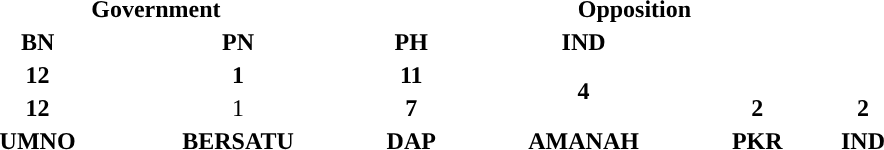<table style="width:40em;">
<tr style="text-align:center;">
<td colspan="2" style="color:"><strong>Government</strong></td>
<td colspan="4" style="color:"><strong>Opposition</strong></td>
</tr>
<tr style="text-align:center;">
<td colspan="1" style="color:"><strong>BN</strong></td>
<td style="color:"><strong>PN</strong></td>
<td style="color:"><strong>PH</strong></td>
<td colspan="1" style="color:"><strong>IND</strong></td>
</tr>
<tr style="text-align:center;">
<td style="background:"><strong>12</strong></td>
<td style="background:"><strong>1</strong></td>
<td style="background:"><strong>11</strong></td>
<td rowspan=2 style="background:"><strong>4</strong></td>
</tr>
<tr style="text-align:center;">
<td style="background:"><strong>12</strong></td>
<td style="background:">1</td>
<td style="background:"><strong>7</strong></td>
<td style="background:"><strong>2</strong></td>
<td style="background:"><strong>2</strong></td>
</tr>
<tr style="text-align:center;">
<td style="color:"><strong>UMNO</strong></td>
<td style="color:"><strong>BERSATU</strong></td>
<td style="color:"><strong>DAP</strong></td>
<td style="color:"><strong>AMANAH</strong></td>
<td style="color:"><strong>PKR</strong></td>
<td style="color:"><strong>IND</strong></td>
</tr>
</table>
